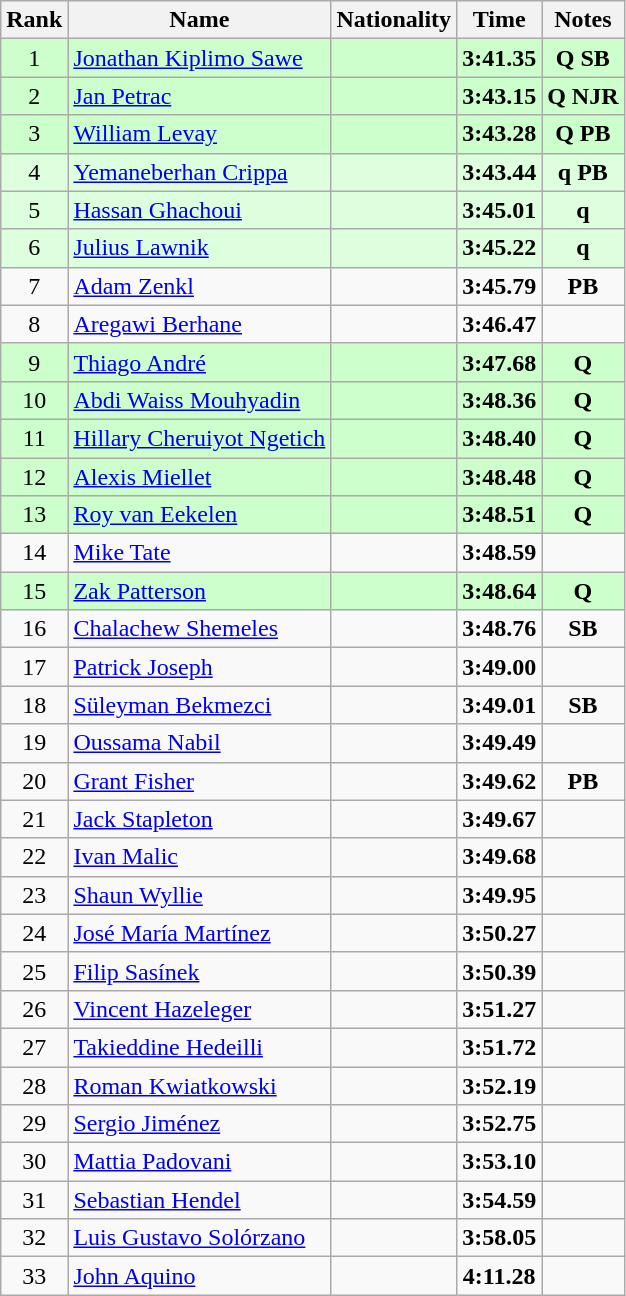<table class="wikitable sortable" style="text-align:center">
<tr>
<th>Rank</th>
<th>Name</th>
<th>Nationality</th>
<th>Time</th>
<th>Notes</th>
</tr>
<tr bgcolor=ccffcc>
<td>1</td>
<td align=left><a href='#'>Jonathan Kiplimo Sawe</a></td>
<td align=left></td>
<td><strong>3:41.35</strong></td>
<td><strong>Q SB</strong></td>
</tr>
<tr bgcolor=ccffcc>
<td>2</td>
<td align=left><a href='#'>Jan Petrac</a></td>
<td align=left></td>
<td><strong>3:43.15</strong></td>
<td><strong>Q NJR</strong></td>
</tr>
<tr bgcolor=ccffcc>
<td>3</td>
<td align=left><a href='#'>William Levay</a></td>
<td align=left></td>
<td><strong>3:43.28</strong></td>
<td><strong>Q PB</strong></td>
</tr>
<tr bgcolor=ddffdd>
<td>4</td>
<td align=left><a href='#'>Yemaneberhan Crippa</a></td>
<td align=left></td>
<td><strong>3:43.44</strong></td>
<td><strong>q PB</strong></td>
</tr>
<tr bgcolor=ddffdd>
<td>5</td>
<td align=left><a href='#'>Hassan Ghachoui</a></td>
<td align=left></td>
<td><strong>3:45.01</strong></td>
<td><strong>q</strong></td>
</tr>
<tr bgcolor=ddffdd>
<td>6</td>
<td align=left><a href='#'>Julius Lawnik</a></td>
<td align=left></td>
<td><strong>3:45.22</strong></td>
<td><strong>q</strong></td>
</tr>
<tr>
<td>7</td>
<td align=left><a href='#'>Adam Zenkl</a></td>
<td align=left></td>
<td><strong>3:45.79</strong></td>
<td><strong>PB</strong></td>
</tr>
<tr>
<td>8</td>
<td align=left><a href='#'>Aregawi Berhane</a></td>
<td align=left></td>
<td><strong>3:46.47</strong></td>
<td></td>
</tr>
<tr bgcolor=ccffcc>
<td>9</td>
<td align=left><a href='#'>Thiago André</a></td>
<td align=left></td>
<td><strong>3:47.68</strong></td>
<td><strong>Q</strong></td>
</tr>
<tr bgcolor=ccffcc>
<td>10</td>
<td align=left><a href='#'>Abdi Waiss Mouhyadin</a></td>
<td align=left></td>
<td><strong>3:48.36</strong></td>
<td><strong>Q</strong></td>
</tr>
<tr bgcolor=ccffcc>
<td>11</td>
<td align=left><a href='#'>Hillary Cheruiyot Ngetich</a></td>
<td align=left></td>
<td><strong>3:48.40</strong></td>
<td><strong>Q</strong></td>
</tr>
<tr bgcolor=ccffcc>
<td>12</td>
<td align=left><a href='#'>Alexis Miellet</a></td>
<td align=left></td>
<td><strong>3:48.48</strong></td>
<td><strong>Q</strong></td>
</tr>
<tr bgcolor=ccffcc>
<td>13</td>
<td align=left><a href='#'>Roy van Eekelen</a></td>
<td align=left></td>
<td><strong>3:48.51</strong></td>
<td><strong>Q</strong></td>
</tr>
<tr>
<td>14</td>
<td align=left><a href='#'>Mike Tate</a></td>
<td align=left></td>
<td><strong>3:48.59</strong></td>
<td></td>
</tr>
<tr bgcolor=ccffcc>
<td>15</td>
<td align=left><a href='#'>Zak Patterson</a></td>
<td align=left></td>
<td><strong>3:48.64</strong></td>
<td><strong>Q</strong></td>
</tr>
<tr>
<td>16</td>
<td align=left><a href='#'>Chalachew Shemeles</a></td>
<td align=left></td>
<td><strong>3:48.76</strong></td>
<td><strong>SB</strong></td>
</tr>
<tr>
<td>17</td>
<td align=left><a href='#'>Patrick Joseph</a></td>
<td align=left></td>
<td><strong>3:49.00</strong></td>
<td></td>
</tr>
<tr>
<td>18</td>
<td align=left><a href='#'>Süleyman Bekmezci</a></td>
<td align=left></td>
<td><strong>3:49.01</strong></td>
<td><strong>SB</strong></td>
</tr>
<tr>
<td>19</td>
<td align=left><a href='#'>Oussama Nabil</a></td>
<td align=left></td>
<td><strong>3:49.49</strong></td>
<td></td>
</tr>
<tr>
<td>20</td>
<td align=left><a href='#'>Grant Fisher</a></td>
<td align=left></td>
<td><strong>3:49.62</strong></td>
<td><strong>PB</strong></td>
</tr>
<tr>
<td>21</td>
<td align=left><a href='#'>Jack Stapleton</a></td>
<td align=left></td>
<td><strong>3:49.67</strong></td>
<td></td>
</tr>
<tr>
<td>22</td>
<td align=left><a href='#'>Ivan Malic</a></td>
<td align=left></td>
<td><strong>3:49.68</strong></td>
<td></td>
</tr>
<tr>
<td>23</td>
<td align=left><a href='#'>Shaun Wyllie</a></td>
<td align=left></td>
<td><strong>3:49.95</strong></td>
<td></td>
</tr>
<tr>
<td>24</td>
<td align=left><a href='#'>José María Martínez</a></td>
<td align=left></td>
<td><strong>3:50.27</strong></td>
<td></td>
</tr>
<tr>
<td>25</td>
<td align=left><a href='#'>Filip Sasínek</a></td>
<td align=left></td>
<td><strong>3:50.39</strong></td>
<td></td>
</tr>
<tr>
<td>26</td>
<td align=left><a href='#'>Vincent Hazeleger</a></td>
<td align=left></td>
<td><strong>3:51.27</strong></td>
<td></td>
</tr>
<tr>
<td>27</td>
<td align=left><a href='#'>Takieddine Hedeilli</a></td>
<td align=left></td>
<td><strong>3:51.72</strong></td>
<td></td>
</tr>
<tr>
<td>28</td>
<td align=left><a href='#'>Roman Kwiatkowski</a></td>
<td align=left></td>
<td><strong>3:52.19</strong></td>
<td></td>
</tr>
<tr>
<td>29</td>
<td align=left><a href='#'>Sergio Jiménez</a></td>
<td align=left></td>
<td><strong>3:52.75</strong></td>
<td></td>
</tr>
<tr>
<td>30</td>
<td align=left><a href='#'>Mattia Padovani</a></td>
<td align=left></td>
<td><strong>3:53.10</strong></td>
<td></td>
</tr>
<tr>
<td>31</td>
<td align=left><a href='#'>Sebastian Hendel</a></td>
<td align=left></td>
<td><strong>3:54.59</strong></td>
<td></td>
</tr>
<tr>
<td>32</td>
<td align=left><a href='#'>Luis Gustavo Solórzano</a></td>
<td align=left></td>
<td><strong>3:58.05</strong></td>
<td></td>
</tr>
<tr>
<td>33</td>
<td align=left><a href='#'>John Aquino</a></td>
<td align=left></td>
<td><strong>4:11.28</strong></td>
<td></td>
</tr>
</table>
